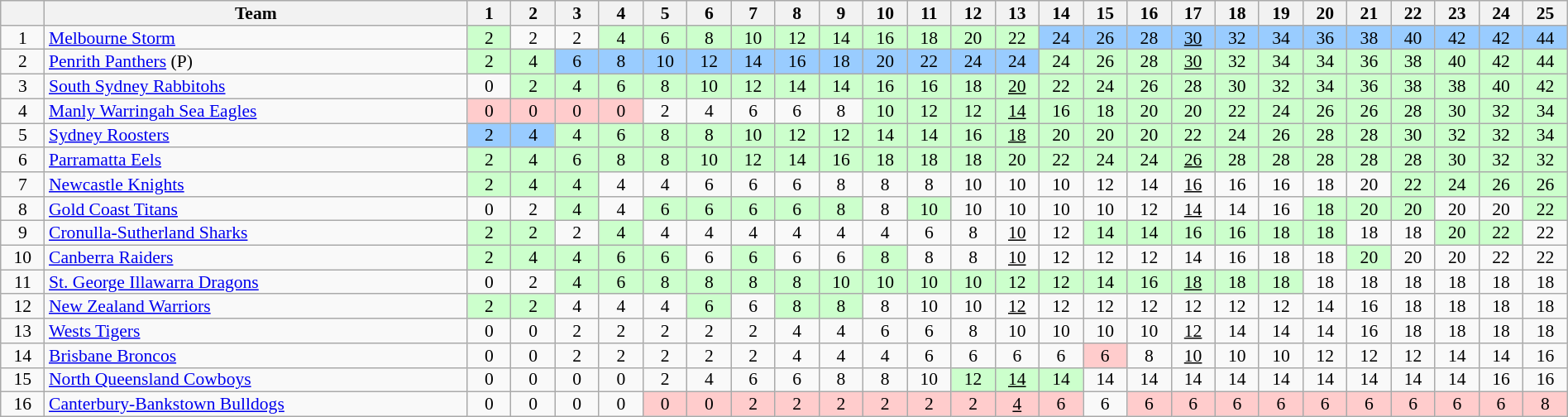<table class="wikitable" style="text-align:center; line-height: 90%; font-size:90%;" width=100%>
<tr>
<th width=20 abbr="Position"></th>
<th width=250>Team</th>
<th width=20 abbr="Round 1">1</th>
<th width=20 abbr="Round 2">2</th>
<th width=20 abbr="Round 3">3</th>
<th width=20 abbr="Round 4">4</th>
<th width=20 abbr="Round 5">5</th>
<th width=20 abbr="Round 6">6</th>
<th width=20 abbr="Round 7">7</th>
<th width=20 abbr="Round 8">8</th>
<th width=20 abbr="Round 9">9</th>
<th width=20 abbr="Round 10">10</th>
<th width=20 abbr="Round 11">11</th>
<th width=20 abbr="Round 12">12</th>
<th width=20 abbr="Round 13">13</th>
<th width=20 abbr="Round 14">14</th>
<th width=20 abbr="Round 15">15</th>
<th width=20 abbr="Round 16">16</th>
<th width=20 abbr="Round 17">17</th>
<th width=20 abbr="Round 18">18</th>
<th width=20 abbr="Round 19">19</th>
<th width=20 abbr="Round 20">20</th>
<th width=20 abbr="Round 21">21</th>
<th width=20 abbr="Round 22">22</th>
<th width=20 abbr="Round 23">23</th>
<th width=20 abbr="Round 24">24</th>
<th width=20 abbr="Round 25">25</th>
</tr>
<tr>
<td>1</td>
<td style="text-align:left;"> <a href='#'>Melbourne Storm</a></td>
<td style="background: #ccffcc;">2</td>
<td>2</td>
<td>2</td>
<td style="background: #ccffcc;">4</td>
<td style="background: #ccffcc;">6</td>
<td style="background: #ccffcc;">8</td>
<td style="background: #ccffcc;">10</td>
<td style="background: #ccffcc;">12</td>
<td style="background: #ccffcc;">14</td>
<td style="background: #ccffcc;">16</td>
<td style="background: #ccffcc;">18</td>
<td style="background: #ccffcc;">20</td>
<td style="background: #ccffcc;">22</td>
<td style="background: #99ccff;">24</td>
<td style="background: #99ccff;">26</td>
<td style="background: #99ccff;">28</td>
<td style="background: #99ccff;"><u>30</u></td>
<td style="background: #99ccff;">32</td>
<td style="background: #99ccff;">34</td>
<td style="background: #99ccff;">36</td>
<td style="background: #99ccff;">38</td>
<td style="background: #99ccff;">40</td>
<td style="background: #99ccff;">42</td>
<td style="background: #99ccff;">42</td>
<td style="background: #99ccff;">44</td>
</tr>
<tr>
<td>2</td>
<td style="text-align:left;"> <a href='#'>Penrith Panthers</a> (P)</td>
<td style="background: #ccffcc;">2</td>
<td style="background: #ccffcc;">4</td>
<td style="background: #99ccff;">6</td>
<td style="background: #99ccff;">8</td>
<td style="background: #99ccff;">10</td>
<td style="background: #99ccff;">12</td>
<td style="background: #99ccff;">14</td>
<td style="background: #99ccff;">16</td>
<td style="background: #99ccff;">18</td>
<td style="background: #99ccff;">20</td>
<td style="background: #99ccff;">22</td>
<td style="background: #99ccff;">24</td>
<td style="background: #99ccff;">24</td>
<td style="background: #ccffcc;">24</td>
<td style="background: #ccffcc;">26</td>
<td style="background: #ccffcc;">28</td>
<td style="background: #ccffcc;"><u>30</u></td>
<td style="background: #ccffcc;">32</td>
<td style="background: #ccffcc;">34</td>
<td style="background: #ccffcc;">34</td>
<td style="background: #ccffcc;">36</td>
<td style="background: #ccffcc;">38</td>
<td style="background: #ccffcc;">40</td>
<td style="background: #ccffcc;">42</td>
<td style="background: #ccffcc;">44</td>
</tr>
<tr>
<td>3</td>
<td style="text-align:left;"> <a href='#'>South Sydney Rabbitohs</a></td>
<td>0</td>
<td style="background: #ccffcc;">2</td>
<td style="background: #ccffcc;">4</td>
<td style="background: #ccffcc;">6</td>
<td style="background: #ccffcc;">8</td>
<td style="background: #ccffcc;">10</td>
<td style="background: #ccffcc;">12</td>
<td style="background: #ccffcc;">14</td>
<td style="background: #ccffcc;">14</td>
<td style="background: #ccffcc;">16</td>
<td style="background: #ccffcc;">16</td>
<td style="background: #ccffcc;">18</td>
<td style="background: #ccffcc;"><u>20</u></td>
<td style="background: #ccffcc;">22</td>
<td style="background: #ccffcc;">24</td>
<td style="background: #ccffcc;">26</td>
<td style="background: #ccffcc;">28</td>
<td style="background: #ccffcc;">30</td>
<td style="background: #ccffcc;">32</td>
<td style="background: #ccffcc;">34</td>
<td style="background: #ccffcc;">36</td>
<td style="background: #ccffcc;">38</td>
<td style="background: #ccffcc;">38</td>
<td style="background: #ccffcc;">40</td>
<td style="background: #ccffcc;">42</td>
</tr>
<tr>
<td>4</td>
<td style="text-align:left;"> <a href='#'>Manly Warringah Sea Eagles</a></td>
<td style="background: #ffcccc;">0</td>
<td style="background: #ffcccc;">0</td>
<td style="background: #ffcccc;">0</td>
<td style="background: #ffcccc;">0</td>
<td>2</td>
<td>4</td>
<td>6</td>
<td>6</td>
<td>8</td>
<td style="background: #ccffcc;">10</td>
<td style="background: #ccffcc;">12</td>
<td style="background: #ccffcc;">12</td>
<td style="background: #ccffcc;"><u>14</u></td>
<td style="background: #ccffcc;">16</td>
<td style="background: #ccffcc;">18</td>
<td style="background: #ccffcc;">20</td>
<td style="background: #ccffcc;">20</td>
<td style="background: #ccffcc;">22</td>
<td style="background: #ccffcc;">24</td>
<td style="background: #ccffcc;">26</td>
<td style="background: #ccffcc;">26</td>
<td style="background: #ccffcc;">28</td>
<td style="background: #ccffcc;">30</td>
<td style="background: #ccffcc;">32</td>
<td style="background: #ccffcc;">34</td>
</tr>
<tr>
<td>5</td>
<td style="text-align:left;"> <a href='#'>Sydney Roosters</a></td>
<td style="background: #99ccff;">2</td>
<td style="background: #99ccff;">4</td>
<td style="background: #ccffcc;">4</td>
<td style="background: #ccffcc;">6</td>
<td style="background: #ccffcc;">8</td>
<td style="background: #ccffcc;">8</td>
<td style="background: #ccffcc;">10</td>
<td style="background: #ccffcc;">12</td>
<td style="background: #ccffcc;">12</td>
<td style="background: #ccffcc;">14</td>
<td style="background: #ccffcc;">14</td>
<td style="background: #ccffcc;">16</td>
<td style="background: #ccffcc;"><u>18</u></td>
<td style="background: #ccffcc;">20</td>
<td style="background: #ccffcc;">20</td>
<td style="background: #ccffcc;">20</td>
<td style="background: #ccffcc;">22</td>
<td style="background: #ccffcc;">24</td>
<td style="background: #ccffcc;">26</td>
<td style="background: #ccffcc;">28</td>
<td style="background: #ccffcc;">28</td>
<td style="background: #ccffcc;">30</td>
<td style="background: #ccffcc;">32</td>
<td style="background: #ccffcc;">32</td>
<td style="background: #ccffcc;">34</td>
</tr>
<tr>
<td>6</td>
<td style="text-align:left;"> <a href='#'>Parramatta Eels</a></td>
<td style="background: #ccffcc;">2</td>
<td style="background: #ccffcc;">4</td>
<td style="background: #ccffcc;">6</td>
<td style="background: #ccffcc;">8</td>
<td style="background: #ccffcc;">8</td>
<td style="background: #ccffcc;">10</td>
<td style="background: #ccffcc;">12</td>
<td style="background: #ccffcc;">14</td>
<td style="background: #ccffcc;">16</td>
<td style="background: #ccffcc;">18</td>
<td style="background: #ccffcc;">18</td>
<td style="background: #ccffcc;">18</td>
<td style="background: #ccffcc;">20</td>
<td style="background: #ccffcc;">22</td>
<td style="background: #ccffcc;">24</td>
<td style="background: #ccffcc;">24</td>
<td style="background: #ccffcc;"><u>26</u></td>
<td style="background: #ccffcc;">28</td>
<td style="background: #ccffcc;">28</td>
<td style="background: #ccffcc;">28</td>
<td style="background: #ccffcc;">28</td>
<td style="background: #ccffcc;">28</td>
<td style="background: #ccffcc;">30</td>
<td style="background: #ccffcc;">32</td>
<td style="background: #ccffcc;">32</td>
</tr>
<tr>
<td>7</td>
<td style="text-align:left;"> <a href='#'>Newcastle Knights</a></td>
<td style="background: #ccffcc;">2</td>
<td style="background: #ccffcc;">4</td>
<td style="background: #ccffcc;">4</td>
<td>4</td>
<td>4</td>
<td>6</td>
<td>6</td>
<td>6</td>
<td>8</td>
<td>8</td>
<td>8</td>
<td>10</td>
<td>10</td>
<td>10</td>
<td>12</td>
<td>14</td>
<td><u>16</u></td>
<td>16</td>
<td>16</td>
<td>18</td>
<td>20</td>
<td style="background: #ccffcc;">22</td>
<td style="background: #ccffcc;">24</td>
<td style="background: #ccffcc;">26</td>
<td style="background: #ccffcc;">26</td>
</tr>
<tr>
<td>8</td>
<td style="text-align:left;"> <a href='#'>Gold Coast Titans</a></td>
<td>0</td>
<td>2</td>
<td style="background: #ccffcc;">4</td>
<td>4</td>
<td style="background: #ccffcc;">6</td>
<td style="background: #ccffcc;">6</td>
<td style="background: #ccffcc;">6</td>
<td style="background: #ccffcc;">6</td>
<td style="background: #ccffcc;">8</td>
<td>8</td>
<td style="background: #ccffcc;">10</td>
<td>10</td>
<td>10</td>
<td>10</td>
<td>10</td>
<td>12</td>
<td><u>14</u></td>
<td>14</td>
<td>16</td>
<td style="background: #ccffcc;">18</td>
<td style="background: #ccffcc;">20</td>
<td style="background: #ccffcc;">20</td>
<td>20</td>
<td>20</td>
<td style="background: #ccffcc;">22</td>
</tr>
<tr>
<td>9</td>
<td style="text-align:left;"> <a href='#'>Cronulla-Sutherland Sharks</a></td>
<td style="background: #ccffcc;">2</td>
<td style="background: #ccffcc;">2</td>
<td>2</td>
<td style="background: #ccffcc;">4</td>
<td>4</td>
<td>4</td>
<td>4</td>
<td>4</td>
<td>4</td>
<td>4</td>
<td>6</td>
<td>8</td>
<td><u>10</u></td>
<td>12</td>
<td style="background: #ccffcc;">14</td>
<td style="background: #ccffcc;">14</td>
<td style="background: #ccffcc;">16</td>
<td style="background: #ccffcc;">16</td>
<td style="background: #ccffcc;">18</td>
<td style="background: #ccffcc;">18</td>
<td>18</td>
<td>18</td>
<td style="background: #ccffcc;">20</td>
<td style="background: #ccffcc;">22</td>
<td>22</td>
</tr>
<tr>
<td>10</td>
<td style="text-align:left;"> <a href='#'>Canberra Raiders</a></td>
<td style="background: #ccffcc;">2</td>
<td style="background: #ccffcc;">4</td>
<td style="background: #ccffcc;">4</td>
<td style="background: #ccffcc;">6</td>
<td style="background: #ccffcc;">6</td>
<td>6</td>
<td style="background: #ccffcc;">6</td>
<td>6</td>
<td>6</td>
<td style="background: #ccffcc;">8</td>
<td>8</td>
<td>8</td>
<td><u>10</u></td>
<td>12</td>
<td>12</td>
<td>12</td>
<td>14</td>
<td>16</td>
<td>18</td>
<td>18</td>
<td style="background: #ccffcc;">20</td>
<td>20</td>
<td>20</td>
<td>22</td>
<td>22</td>
</tr>
<tr>
<td>11</td>
<td style="text-align:left;"> <a href='#'>St. George Illawarra Dragons</a></td>
<td>0</td>
<td>2</td>
<td style="background: #ccffcc;">4</td>
<td style="background: #ccffcc;">6</td>
<td style="background: #ccffcc;">8</td>
<td style="background: #ccffcc;">8</td>
<td style="background: #ccffcc;">8</td>
<td style="background: #ccffcc;">8</td>
<td style="background: #ccffcc;">10</td>
<td style="background: #ccffcc;">10</td>
<td style="background: #ccffcc;">10</td>
<td style="background: #ccffcc;">10</td>
<td style="background: #ccffcc;">12</td>
<td style="background: #ccffcc;">12</td>
<td style="background: #ccffcc;">14</td>
<td style="background: #ccffcc;">16</td>
<td style="background: #ccffcc;"><u>18</u></td>
<td style="background: #ccffcc;">18</td>
<td style="background: #ccffcc;">18</td>
<td>18</td>
<td>18</td>
<td>18</td>
<td>18</td>
<td>18</td>
<td>18</td>
</tr>
<tr>
<td>12</td>
<td style="text-align:left;"> <a href='#'>New Zealand Warriors</a></td>
<td style="background: #ccffcc;">2</td>
<td style="background: #ccffcc;">2</td>
<td>4</td>
<td>4</td>
<td>4</td>
<td style="background: #ccffcc;">6</td>
<td>6</td>
<td style="background: #ccffcc;">8</td>
<td style="background: #ccffcc;">8</td>
<td>8</td>
<td>10</td>
<td>10</td>
<td><u>12</u></td>
<td>12</td>
<td>12</td>
<td>12</td>
<td>12</td>
<td>12</td>
<td>12</td>
<td>14</td>
<td>16</td>
<td>18</td>
<td>18</td>
<td>18</td>
<td>18</td>
</tr>
<tr>
<td>13</td>
<td style="text-align:left;"> <a href='#'>Wests Tigers</a></td>
<td>0</td>
<td>0</td>
<td>2</td>
<td>2</td>
<td>2</td>
<td>2</td>
<td>2</td>
<td>4</td>
<td>4</td>
<td>6</td>
<td>6</td>
<td>8</td>
<td>10</td>
<td>10</td>
<td>10</td>
<td>10</td>
<td><u>12</u></td>
<td>14</td>
<td>14</td>
<td>14</td>
<td>16</td>
<td>18</td>
<td>18</td>
<td>18</td>
<td>18</td>
</tr>
<tr>
<td>14</td>
<td style="text-align:left;"> <a href='#'>Brisbane Broncos</a></td>
<td>0</td>
<td>0</td>
<td>2</td>
<td>2</td>
<td>2</td>
<td>2</td>
<td>2</td>
<td>4</td>
<td>4</td>
<td>4</td>
<td>6</td>
<td>6</td>
<td>6</td>
<td>6</td>
<td style="background: #ffcccc;">6</td>
<td>8</td>
<td><u>10</u></td>
<td>10</td>
<td>10</td>
<td>12</td>
<td>12</td>
<td>12</td>
<td>14</td>
<td>14</td>
<td>16</td>
</tr>
<tr>
<td>15</td>
<td style="text-align:left;"> <a href='#'>North Queensland Cowboys</a></td>
<td>0</td>
<td>0</td>
<td>0</td>
<td>0</td>
<td>2</td>
<td>4</td>
<td>6</td>
<td>6</td>
<td>8</td>
<td>8</td>
<td>10</td>
<td style="background: #ccffcc;">12</td>
<td style="background: #ccffcc;"><u>14</u></td>
<td style="background: #ccffcc;">14</td>
<td>14</td>
<td>14</td>
<td>14</td>
<td>14</td>
<td>14</td>
<td>14</td>
<td>14</td>
<td>14</td>
<td>14</td>
<td>16</td>
<td>16</td>
</tr>
<tr>
<td>16</td>
<td style="text-align:left;"> <a href='#'>Canterbury-Bankstown Bulldogs</a></td>
<td>0</td>
<td>0</td>
<td>0</td>
<td>0</td>
<td style="background: #ffcccc;">0</td>
<td style="background: #ffcccc;">0</td>
<td style="background: #ffcccc;">2</td>
<td style="background: #ffcccc;">2</td>
<td style="background: #ffcccc;">2</td>
<td style="background: #ffcccc;">2</td>
<td style="background: #ffcccc;">2</td>
<td style="background: #ffcccc;">2</td>
<td style="background: #ffcccc;"><u>4</u></td>
<td style="background: #ffcccc;">6</td>
<td>6</td>
<td style="background: #ffcccc;">6</td>
<td style="background: #ffcccc;">6</td>
<td style="background: #ffcccc;">6</td>
<td style="background: #ffcccc;">6</td>
<td style="background: #ffcccc;">6</td>
<td style="background: #ffcccc;">6</td>
<td style="background: #ffcccc;">6</td>
<td style="background: #ffcccc;">6</td>
<td style="background: #ffcccc;">6</td>
<td style="background: #ffcccc;">8</td>
</tr>
</table>
